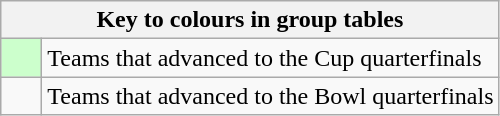<table class="wikitable" style="text-align: center;">
<tr>
<th colspan=2>Key to colours in group tables</th>
</tr>
<tr>
<td style="background:#cfc; width:20px;"></td>
<td align=left>Teams that advanced to the Cup quarterfinals</td>
</tr>
<tr>
<td></td>
<td align=left>Teams that advanced to the Bowl quarterfinals</td>
</tr>
</table>
